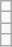<table class="wikitable">
<tr>
<td></td>
</tr>
<tr>
<td></td>
</tr>
<tr>
<td></td>
</tr>
<tr>
<td></td>
</tr>
</table>
